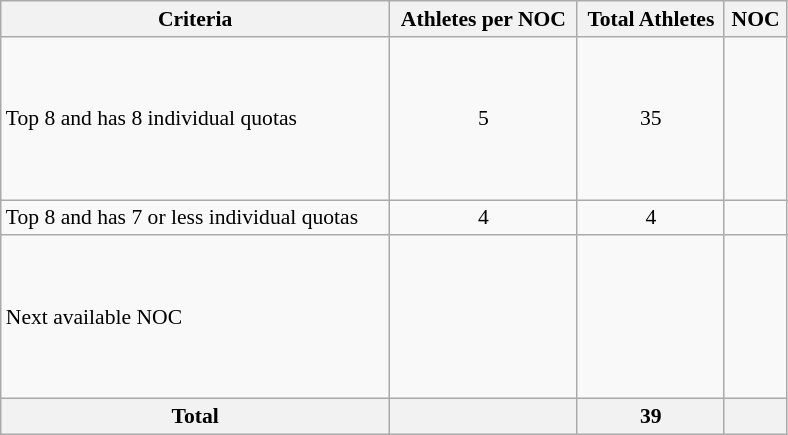<table class = "wikitable" width="525" style="font-size:90%">
<tr>
<th>Criteria</th>
<th>Athletes per NOC</th>
<th>Total Athletes</th>
<th>NOC</th>
</tr>
<tr>
<td>Top 8 and has 8 individual quotas</td>
<td align=center>5</td>
<td align=center>35</td>
<td><br><br><br><br><br><br></td>
</tr>
<tr>
<td>Top 8 and has 7 or less individual quotas</td>
<td align=center>4</td>
<td align=center>4</td>
<td></td>
</tr>
<tr>
<td>Next available NOC</td>
<td align=center></td>
<td align=center></td>
<td><br><br><br><br><br><br></td>
</tr>
<tr>
<th>Total</th>
<th></th>
<th>39</th>
<th></th>
</tr>
</table>
